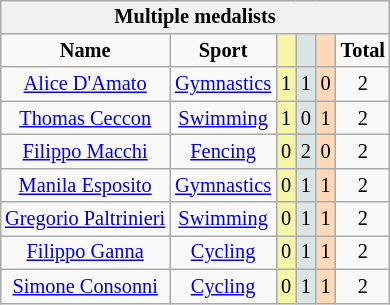<table class="wikitable" style="font-size:85%; float:right;">
<tr style="background:#efefef;">
<th colspan=7>Multiple medalists</th>
</tr>
<tr align=center>
<td><strong>Name</strong></td>
<td><strong>Sport</strong></td>
<td style="background:#f7f6a8;"></td>
<td style="background:#dce5e5;"></td>
<td style="background:#ffdab9;"></td>
<td><strong>Total</strong></td>
</tr>
<tr align=center>
<td><a href='#'>Alice D'Amato</a></td>
<td><a href='#'>Gymnastics</a></td>
<td style="background:#f7f6a8;">1</td>
<td style="background:#dce5e5;">1</td>
<td style="background:#ffdab9;">0</td>
<td>2</td>
</tr>
<tr align=center>
<td><a href='#'>Thomas Ceccon</a></td>
<td><a href='#'>Swimming</a></td>
<td style="background:#f7f6a8;">1</td>
<td style="background:#dce5e5;">0</td>
<td style="background:#ffdab9;">1</td>
<td>2</td>
</tr>
<tr align=center>
<td><a href='#'>Filippo Macchi</a></td>
<td><a href='#'>Fencing</a></td>
<td style="background:#f7f6a8;">0</td>
<td style="background:#dce5e5;">2</td>
<td style="background:#ffdab9;">0</td>
<td>2</td>
</tr>
<tr align=center>
<td><a href='#'>Manila Esposito</a></td>
<td><a href='#'>Gymnastics</a></td>
<td style="background:#f7f6a8;">0</td>
<td style="background:#dce5e5;">1</td>
<td style="background:#ffdab9;">1</td>
<td>2</td>
</tr>
<tr align=center>
<td><a href='#'>Gregorio Paltrinieri</a></td>
<td><a href='#'>Swimming</a></td>
<td style="background:#f7f6a8;">0</td>
<td style="background:#dce5e5;">1</td>
<td style="background:#ffdab9;">1</td>
<td>2</td>
</tr>
<tr align=center>
<td><a href='#'>Filippo Ganna</a></td>
<td><a href='#'>Cycling</a></td>
<td style="background:#f7f6a8;">0</td>
<td style="background:#dce5e5;">1</td>
<td style="background:#ffdab9;">1</td>
<td>2</td>
</tr>
<tr align=center>
<td><a href='#'>Simone Consonni</a></td>
<td><a href='#'>Cycling</a></td>
<td style="background:#f7f6a8;">0</td>
<td style="background:#dce5e5;">1</td>
<td style="background:#ffdab9;">1</td>
<td>2</td>
</tr>
</table>
